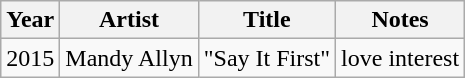<table class="wikitable sortable">
<tr>
<th>Year</th>
<th>Artist</th>
<th>Title</th>
<th class="unsortable">Notes</th>
</tr>
<tr>
<td>2015</td>
<td>Mandy Allyn</td>
<td>"Say It First"</td>
<td>love interest</td>
</tr>
</table>
